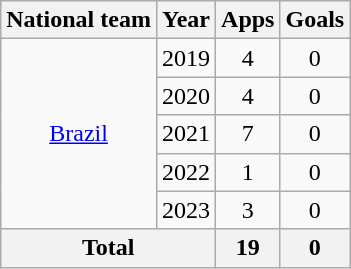<table class="wikitable" style="text-align: center;">
<tr>
<th>National team</th>
<th>Year</th>
<th>Apps</th>
<th>Goals</th>
</tr>
<tr>
<td rowspan="5"><a href='#'>Brazil</a></td>
<td>2019</td>
<td>4</td>
<td>0</td>
</tr>
<tr>
<td>2020</td>
<td>4</td>
<td>0</td>
</tr>
<tr>
<td>2021</td>
<td>7</td>
<td>0</td>
</tr>
<tr>
<td>2022</td>
<td>1</td>
<td>0</td>
</tr>
<tr>
<td>2023</td>
<td>3</td>
<td>0</td>
</tr>
<tr>
<th colspan="2">Total</th>
<th>19</th>
<th>0</th>
</tr>
</table>
